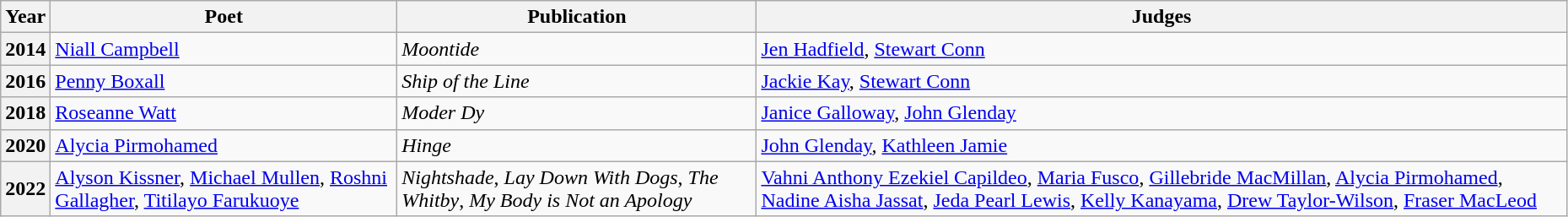<table class="wikitable" style="width: 98%;">
<tr valign="top">
<th>Year</th>
<th>Poet</th>
<th>Publication</th>
<th>Judges</th>
</tr>
<tr>
<th>2014</th>
<td><a href='#'>Niall Campbell</a></td>
<td><em>Moontide</em></td>
<td><a href='#'>Jen Hadfield</a>, <a href='#'>Stewart Conn</a></td>
</tr>
<tr>
<th>2016</th>
<td><a href='#'>Penny Boxall</a></td>
<td><em>Ship of the Line</em></td>
<td><a href='#'>Jackie Kay</a>, <a href='#'>Stewart Conn</a></td>
</tr>
<tr>
<th>2018</th>
<td><a href='#'>Roseanne Watt</a></td>
<td><em>Moder Dy</em></td>
<td><a href='#'>Janice Galloway</a>, <a href='#'>John Glenday</a></td>
</tr>
<tr>
<th>2020</th>
<td><a href='#'>Alycia Pirmohamed</a></td>
<td><em>Hinge</em></td>
<td><a href='#'>John Glenday</a>, <a href='#'>Kathleen Jamie</a></td>
</tr>
<tr>
<th>2022</th>
<td><a href='#'>Alyson Kissner</a>, <a href='#'>Michael Mullen</a>, <a href='#'>Roshni Gallagher</a>, <a href='#'>Titilayo Farukuoye</a></td>
<td><em>Nightshade</em>, <em>Lay Down With Dogs</em>, <em>The Whitby</em>, <em>My Body is Not an Apology</em></td>
<td><a href='#'>Vahni Anthony Ezekiel Capildeo</a>, <a href='#'>Maria Fusco</a>, <a href='#'>Gillebride MacMillan</a>, <a href='#'>Alycia Pirmohamed</a>, <a href='#'>Nadine Aisha Jassat</a>, <a href='#'>Jeda Pearl Lewis</a>, <a href='#'>Kelly Kanayama</a>, <a href='#'>Drew Taylor-Wilson</a>, <a href='#'>Fraser MacLeod</a></td>
</tr>
</table>
